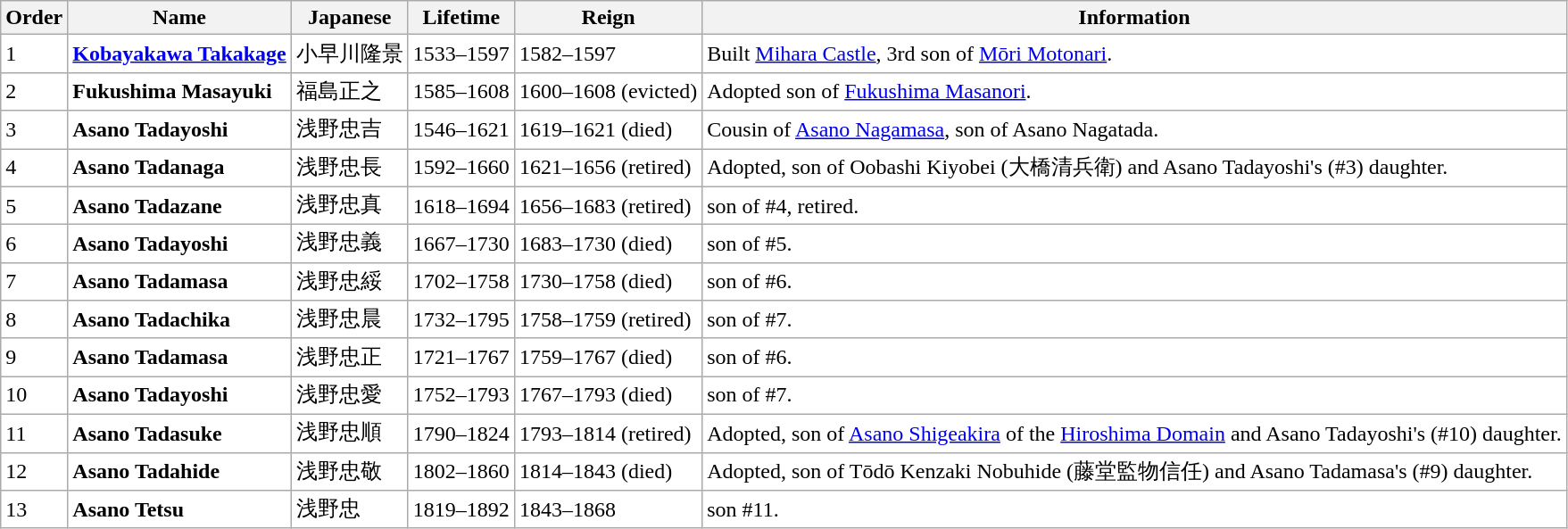<table class="wikitable" style="background-color:white">
<tr>
<th>Order</th>
<th>Name</th>
<th>Japanese</th>
<th>Lifetime</th>
<th>Reign</th>
<th>Information</th>
</tr>
<tr>
<td>1</td>
<td><strong><a href='#'>Kobayakawa Takakage</a></strong></td>
<td>小早川隆景</td>
<td>1533–1597</td>
<td>1582–1597</td>
<td>Built <a href='#'>Mihara Castle</a>, 3rd son of <a href='#'>Mōri Motonari</a>.</td>
</tr>
<tr>
<td>2</td>
<td><strong>Fukushima Masayuki</strong></td>
<td>福島正之</td>
<td>1585–1608</td>
<td>1600–1608 (evicted)</td>
<td>Adopted son of <a href='#'>Fukushima Masanori</a>.</td>
</tr>
<tr>
<td>3</td>
<td><strong>Asano Tadayoshi</strong></td>
<td>浅野忠吉</td>
<td>1546–1621</td>
<td>1619–1621 (died)</td>
<td>Cousin of <a href='#'>Asano Nagamasa</a>, son of Asano Nagatada.</td>
</tr>
<tr>
<td>4</td>
<td><strong>Asano Tadanaga</strong></td>
<td>浅野忠長</td>
<td>1592–1660</td>
<td>1621–1656 (retired)</td>
<td>Adopted, son of Oobashi Kiyobei (大橋清兵衛) and Asano Tadayoshi's (#3) daughter.</td>
</tr>
<tr>
<td>5</td>
<td><strong>Asano Tadazane</strong></td>
<td>浅野忠真</td>
<td>1618–1694</td>
<td>1656–1683 (retired)</td>
<td>son of #4, retired.</td>
</tr>
<tr>
<td>6</td>
<td><strong>Asano Tadayoshi</strong></td>
<td>浅野忠義</td>
<td>1667–1730</td>
<td>1683–1730 (died)</td>
<td>son of #5.</td>
</tr>
<tr>
<td>7</td>
<td><strong>Asano Tadamasa</strong></td>
<td>浅野忠綏</td>
<td>1702–1758</td>
<td>1730–1758 (died)</td>
<td>son of #6.</td>
</tr>
<tr>
<td>8</td>
<td><strong>Asano Tadachika</strong></td>
<td>浅野忠晨</td>
<td>1732–1795</td>
<td>1758–1759 (retired)</td>
<td>son of #7.</td>
</tr>
<tr>
<td>9</td>
<td><strong>Asano Tadamasa</strong></td>
<td>浅野忠正</td>
<td>1721–1767</td>
<td>1759–1767 (died)</td>
<td>son of #6.</td>
</tr>
<tr>
<td>10</td>
<td><strong>Asano Tadayoshi</strong></td>
<td>浅野忠愛</td>
<td>1752–1793</td>
<td>1767–1793 (died)</td>
<td>son of #7.</td>
</tr>
<tr>
<td>11</td>
<td><strong>Asano Tadasuke</strong></td>
<td>浅野忠順</td>
<td>1790–1824</td>
<td>1793–1814 (retired)</td>
<td>Adopted, son of <a href='#'>Asano Shigeakira</a> of the <a href='#'>Hiroshima Domain</a> and Asano Tadayoshi's (#10) daughter.</td>
</tr>
<tr>
<td>12</td>
<td><strong>Asano Tadahide</strong></td>
<td>浅野忠敬</td>
<td>1802–1860</td>
<td>1814–1843 (died)</td>
<td>Adopted, son of Tōdō Kenzaki Nobuhide (藤堂監物信任) and Asano Tadamasa's (#9) daughter.</td>
</tr>
<tr>
<td>13</td>
<td><strong>Asano Tetsu</strong></td>
<td>浅野忠</td>
<td>1819–1892</td>
<td>1843–1868</td>
<td>son #11.</td>
</tr>
</table>
